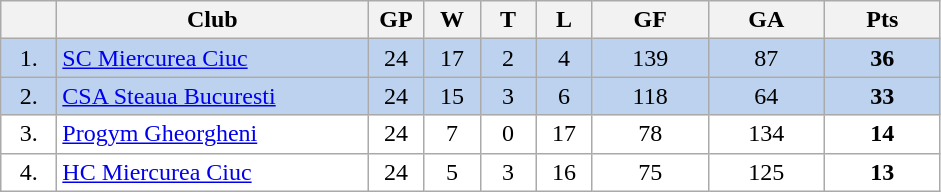<table class="wikitable">
<tr>
<th width="30"></th>
<th width="200">Club</th>
<th width="30">GP</th>
<th width="30">W</th>
<th width="30">T</th>
<th width="30">L</th>
<th width="70">GF</th>
<th width="70">GA</th>
<th width="70">Pts</th>
</tr>
<tr bgcolor="#BCD2EE" align="center">
<td>1.</td>
<td align="left"><a href='#'>SC Miercurea Ciuc</a></td>
<td>24</td>
<td>17</td>
<td>2</td>
<td>4</td>
<td>139</td>
<td>87</td>
<td><strong>36</strong></td>
</tr>
<tr bgcolor="#BCD2EE" align="center">
<td>2.</td>
<td align="left"><a href='#'>CSA Steaua Bucuresti</a></td>
<td>24</td>
<td>15</td>
<td>3</td>
<td>6</td>
<td>118</td>
<td>64</td>
<td><strong>33</strong></td>
</tr>
<tr bgcolor="#FFFFFF" align="center">
<td>3.</td>
<td align="left"><a href='#'>Progym Gheorgheni</a></td>
<td>24</td>
<td>7</td>
<td>0</td>
<td>17</td>
<td>78</td>
<td>134</td>
<td><strong>14</strong></td>
</tr>
<tr bgcolor="#FFFFFF" align="center">
<td>4.</td>
<td align="left"><a href='#'>HC Miercurea Ciuc</a></td>
<td>24</td>
<td>5</td>
<td>3</td>
<td>16</td>
<td>75</td>
<td>125</td>
<td><strong>13</strong></td>
</tr>
</table>
